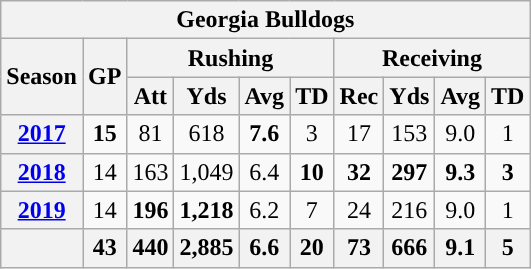<table class="wikitable" style="text-align:center;">
<tr>
<th colspan="10">Georgia Bulldogs</th>
</tr>
<tr>
<th rowspan="2">Season</th>
<th rowspan="2">GP</th>
<th colspan="4">Rushing</th>
<th colspan="4">Receiving</th>
</tr>
<tr>
<th>Att</th>
<th>Yds</th>
<th>Avg</th>
<th>TD</th>
<th>Rec</th>
<th>Yds</th>
<th>Avg</th>
<th>TD</th>
</tr>
<tr>
<th><a href='#'>2017</a></th>
<td><strong>15</strong></td>
<td>81</td>
<td>618</td>
<td><strong>7.6</strong></td>
<td>3</td>
<td>17</td>
<td>153</td>
<td>9.0</td>
<td>1</td>
</tr>
<tr>
<th><a href='#'>2018</a></th>
<td>14</td>
<td>163</td>
<td>1,049</td>
<td>6.4</td>
<td><strong>10</strong></td>
<td><strong>32</strong></td>
<td><strong>297</strong></td>
<td><strong>9.3</strong></td>
<td><strong>3</strong></td>
</tr>
<tr>
<th><a href='#'>2019</a></th>
<td>14</td>
<td><strong>196</strong></td>
<td><strong>1,218</strong></td>
<td>6.2</td>
<td>7</td>
<td>24</td>
<td>216</td>
<td>9.0</td>
<td>1</td>
</tr>
<tr>
<th></th>
<th>43</th>
<th>440</th>
<th>2,885</th>
<th>6.6</th>
<th>20</th>
<th>73</th>
<th>666</th>
<th>9.1</th>
<th>5</th>
</tr>
</table>
